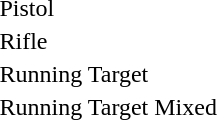<table>
<tr>
<td>Pistol</td>
<td></td>
<td></td>
<td></td>
</tr>
<tr>
<td>Rifle</td>
<td></td>
<td></td>
<td></td>
</tr>
<tr>
<td>Running Target</td>
<td></td>
<td></td>
<td></td>
</tr>
<tr>
<td>Running Target Mixed</td>
<td></td>
<td></td>
<td></td>
</tr>
</table>
